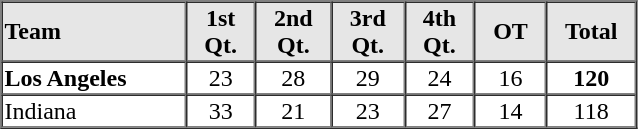<table border=1 cellspacing=0 width=425 style="margin-left:3em;">
<tr style="text-align:center; background-color:#e6e6e6;">
<th align=left width=16%>Team</th>
<th width=6%>1st Qt.</th>
<th width=6%>2nd Qt.</th>
<th width=6%>3rd Qt.</th>
<th width=6%>4th Qt.</th>
<th width=6%>OT</th>
<th width=6%>Total</th>
</tr>
<tr style="text-align:center;">
<td align=left><strong>Los Angeles</strong></td>
<td>23</td>
<td>28</td>
<td>29</td>
<td>24</td>
<td>16</td>
<td><strong>120</strong></td>
</tr>
<tr style="text-align:center;">
<td align=left>Indiana</td>
<td>33</td>
<td>21</td>
<td>23</td>
<td>27</td>
<td>14</td>
<td>118</td>
</tr>
<tr style="text-align:center;">
</tr>
</table>
